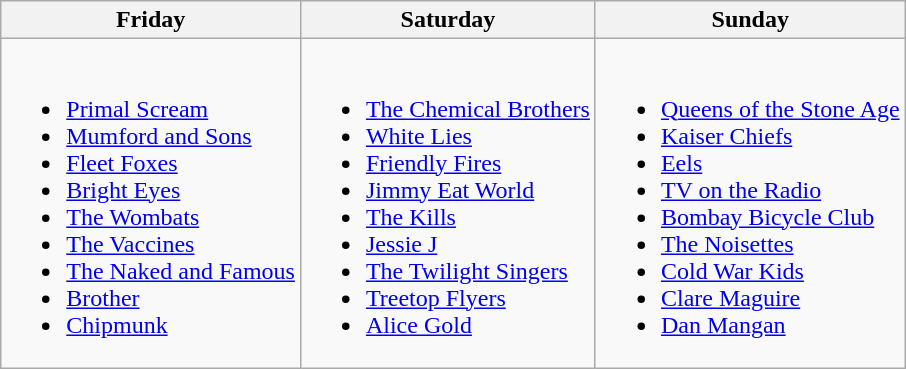<table class="wikitable">
<tr>
<th>Friday</th>
<th>Saturday</th>
<th>Sunday</th>
</tr>
<tr valign="top">
<td><br><ul><li><a href='#'>Primal Scream</a></li><li><a href='#'>Mumford and Sons</a></li><li><a href='#'>Fleet Foxes</a></li><li><a href='#'>Bright Eyes</a></li><li><a href='#'>The Wombats</a></li><li><a href='#'>The Vaccines</a></li><li><a href='#'>The Naked and Famous</a></li><li><a href='#'>Brother</a></li><li><a href='#'>Chipmunk</a></li></ul></td>
<td><br><ul><li><a href='#'>The Chemical Brothers</a></li><li><a href='#'>White Lies</a></li><li><a href='#'>Friendly Fires</a></li><li><a href='#'>Jimmy Eat World</a></li><li><a href='#'>The Kills</a></li><li><a href='#'>Jessie J</a></li><li><a href='#'>The Twilight Singers</a></li><li><a href='#'>Treetop Flyers</a></li><li><a href='#'>Alice Gold</a></li></ul></td>
<td><br><ul><li><a href='#'>Queens of the Stone Age</a></li><li><a href='#'>Kaiser Chiefs</a></li><li><a href='#'>Eels</a></li><li><a href='#'>TV on the Radio</a></li><li><a href='#'>Bombay Bicycle Club</a></li><li><a href='#'>The Noisettes</a></li><li><a href='#'>Cold War Kids</a></li><li><a href='#'>Clare Maguire</a></li><li><a href='#'>Dan Mangan</a></li></ul></td>
</tr>
</table>
